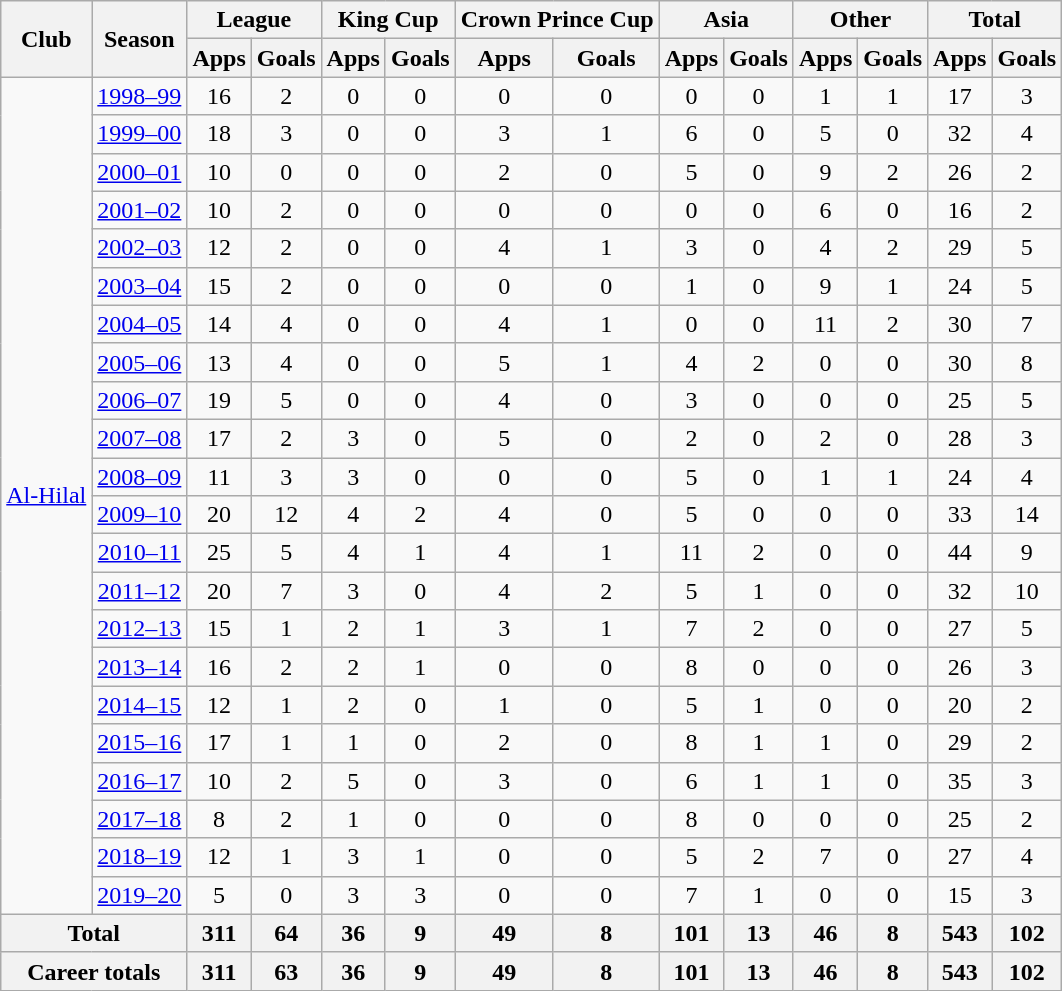<table class="wikitable" style="text-align: center">
<tr>
<th rowspan=2>Club</th>
<th rowspan=2>Season</th>
<th colspan=2>League</th>
<th colspan=2>King Cup</th>
<th colspan=2>Crown Prince Cup</th>
<th colspan=2>Asia</th>
<th colspan=2>Other</th>
<th colspan=2>Total</th>
</tr>
<tr>
<th>Apps</th>
<th>Goals</th>
<th>Apps</th>
<th>Goals</th>
<th>Apps</th>
<th>Goals</th>
<th>Apps</th>
<th>Goals</th>
<th>Apps</th>
<th>Goals</th>
<th>Apps</th>
<th>Goals</th>
</tr>
<tr>
<td rowspan=22><a href='#'>Al-Hilal</a></td>
<td><a href='#'>1998–99</a></td>
<td>16</td>
<td>2</td>
<td>0</td>
<td>0</td>
<td>0</td>
<td>0</td>
<td>0</td>
<td>0</td>
<td>1</td>
<td>1</td>
<td>17</td>
<td>3</td>
</tr>
<tr>
<td><a href='#'>1999–00</a></td>
<td>18</td>
<td>3</td>
<td>0</td>
<td>0</td>
<td>3</td>
<td>1</td>
<td>6</td>
<td>0</td>
<td>5</td>
<td>0</td>
<td>32</td>
<td>4</td>
</tr>
<tr>
<td><a href='#'>2000–01</a></td>
<td>10</td>
<td>0</td>
<td>0</td>
<td>0</td>
<td>2</td>
<td>0</td>
<td>5</td>
<td>0</td>
<td>9 </td>
<td>2</td>
<td>26</td>
<td>2</td>
</tr>
<tr>
<td><a href='#'>2001–02</a></td>
<td>10</td>
<td>2</td>
<td>0</td>
<td>0</td>
<td>0</td>
<td>0</td>
<td>0</td>
<td>0</td>
<td>6</td>
<td>0</td>
<td>16</td>
<td>2</td>
</tr>
<tr>
<td><a href='#'>2002–03</a></td>
<td>12</td>
<td>2</td>
<td>0</td>
<td>0</td>
<td>4</td>
<td>1</td>
<td>3</td>
<td>0</td>
<td>4</td>
<td>2</td>
<td>29</td>
<td>5</td>
</tr>
<tr>
<td><a href='#'>2003–04</a></td>
<td>15</td>
<td>2</td>
<td>0</td>
<td>0</td>
<td>0</td>
<td>0</td>
<td>1</td>
<td>0</td>
<td>9</td>
<td>1</td>
<td>24</td>
<td>5</td>
</tr>
<tr>
<td><a href='#'>2004–05</a></td>
<td>14</td>
<td>4</td>
<td>0</td>
<td>0</td>
<td>4</td>
<td>1</td>
<td>0</td>
<td>0</td>
<td>11</td>
<td>2</td>
<td>30</td>
<td>7</td>
</tr>
<tr>
<td><a href='#'>2005–06</a></td>
<td>13</td>
<td>4</td>
<td>0</td>
<td>0</td>
<td>5</td>
<td>1</td>
<td>4</td>
<td>2</td>
<td>0</td>
<td>0</td>
<td>30</td>
<td>8</td>
</tr>
<tr>
<td><a href='#'>2006–07</a></td>
<td>19</td>
<td>5</td>
<td>0</td>
<td>0</td>
<td>4</td>
<td>0</td>
<td>3</td>
<td>0</td>
<td>0</td>
<td>0</td>
<td>25</td>
<td>5</td>
</tr>
<tr>
<td><a href='#'>2007–08</a></td>
<td>17</td>
<td>2</td>
<td>3</td>
<td>0</td>
<td>5</td>
<td>0</td>
<td>2</td>
<td>0</td>
<td>2</td>
<td>0</td>
<td>28</td>
<td>3</td>
</tr>
<tr>
<td><a href='#'>2008–09</a></td>
<td>11</td>
<td>3</td>
<td>3</td>
<td>0</td>
<td>0</td>
<td>0</td>
<td>5</td>
<td>0</td>
<td>1</td>
<td>1</td>
<td>24</td>
<td>4</td>
</tr>
<tr>
<td><a href='#'>2009–10</a></td>
<td>20</td>
<td>12</td>
<td>4</td>
<td>2</td>
<td>4</td>
<td>0</td>
<td>5</td>
<td>0</td>
<td>0</td>
<td>0</td>
<td>33</td>
<td>14</td>
</tr>
<tr>
<td><a href='#'>2010–11</a></td>
<td>25</td>
<td>5</td>
<td>4</td>
<td>1</td>
<td>4</td>
<td>1</td>
<td>11</td>
<td>2</td>
<td>0</td>
<td>0</td>
<td>44</td>
<td>9</td>
</tr>
<tr>
<td><a href='#'>2011–12</a></td>
<td>20</td>
<td>7</td>
<td>3</td>
<td>0</td>
<td>4</td>
<td>2</td>
<td>5</td>
<td>1</td>
<td>0</td>
<td>0</td>
<td>32</td>
<td>10</td>
</tr>
<tr>
<td><a href='#'>2012–13</a></td>
<td>15</td>
<td>1</td>
<td>2</td>
<td>1</td>
<td>3</td>
<td>1</td>
<td>7</td>
<td>2</td>
<td>0</td>
<td>0</td>
<td>27</td>
<td>5</td>
</tr>
<tr>
<td><a href='#'>2013–14</a></td>
<td>16</td>
<td>2</td>
<td>2</td>
<td>1</td>
<td>0</td>
<td>0</td>
<td>8</td>
<td>0</td>
<td>0</td>
<td>0</td>
<td>26</td>
<td>3</td>
</tr>
<tr>
<td><a href='#'>2014–15</a></td>
<td>12</td>
<td>1</td>
<td>2</td>
<td>0</td>
<td>1</td>
<td>0</td>
<td>5</td>
<td>1</td>
<td>0</td>
<td>0</td>
<td>20</td>
<td>2</td>
</tr>
<tr>
<td><a href='#'>2015–16</a></td>
<td>17</td>
<td>1</td>
<td>1</td>
<td>0</td>
<td>2</td>
<td>0</td>
<td>8</td>
<td>1</td>
<td>1</td>
<td>0</td>
<td>29</td>
<td>2</td>
</tr>
<tr>
<td><a href='#'>2016–17</a></td>
<td>10</td>
<td>2</td>
<td>5</td>
<td>0</td>
<td>3</td>
<td>0</td>
<td>6</td>
<td>1</td>
<td>1</td>
<td>0</td>
<td>35</td>
<td>3</td>
</tr>
<tr>
<td><a href='#'>2017–18</a></td>
<td>8</td>
<td>2</td>
<td>1</td>
<td>0</td>
<td>0</td>
<td>0</td>
<td>8</td>
<td>0</td>
<td>0</td>
<td>0</td>
<td>25</td>
<td>2</td>
</tr>
<tr>
<td><a href='#'>2018–19</a></td>
<td>12</td>
<td>1</td>
<td>3</td>
<td>1</td>
<td>0</td>
<td>0</td>
<td>5</td>
<td>2</td>
<td>7</td>
<td>0</td>
<td>27</td>
<td>4</td>
</tr>
<tr>
<td><a href='#'>2019–20</a></td>
<td>5</td>
<td>0</td>
<td>3</td>
<td>3</td>
<td>0</td>
<td>0</td>
<td>7</td>
<td>1</td>
<td>0</td>
<td>0</td>
<td>15</td>
<td>3</td>
</tr>
<tr>
<th colspan=2>Total</th>
<th>311</th>
<th>64</th>
<th>36</th>
<th>9</th>
<th>49</th>
<th>8</th>
<th>101</th>
<th>13</th>
<th>46</th>
<th>8</th>
<th>543</th>
<th>102</th>
</tr>
<tr>
<th colspan=2>Career totals</th>
<th>311</th>
<th>63</th>
<th>36</th>
<th>9</th>
<th>49</th>
<th>8</th>
<th>101</th>
<th>13</th>
<th>46</th>
<th>8</th>
<th>543</th>
<th>102</th>
</tr>
</table>
